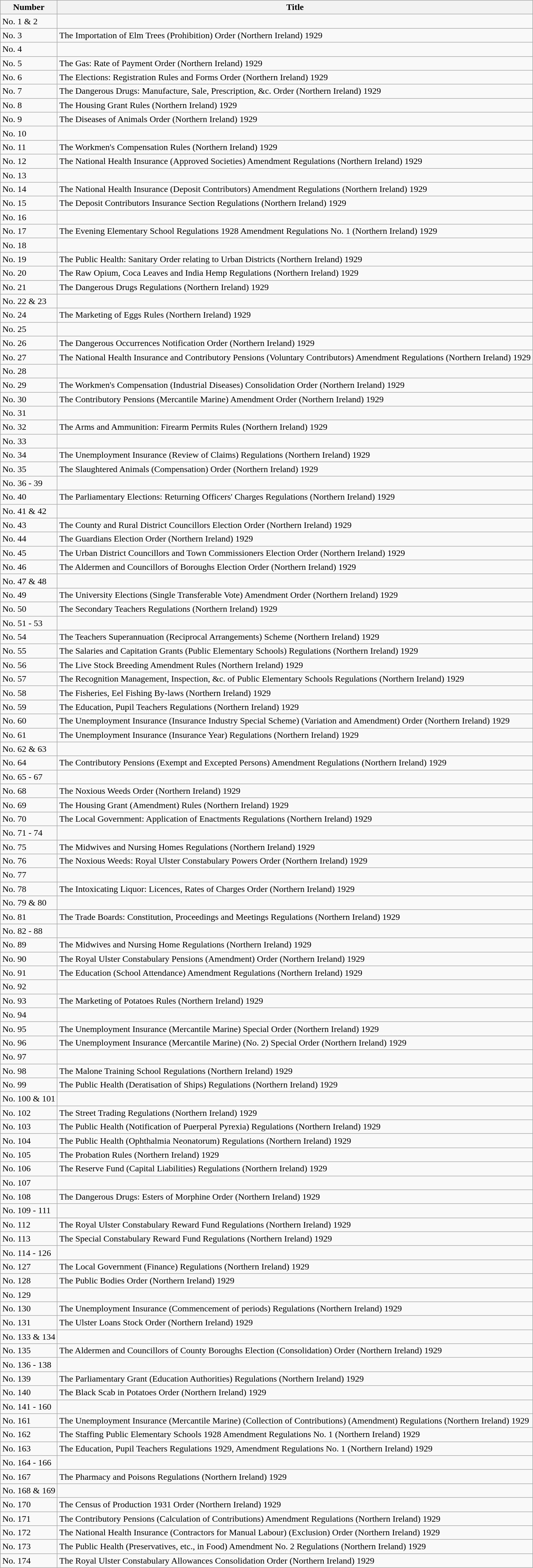<table class="wikitable collapsible">
<tr>
<th>Number</th>
<th>Title</th>
</tr>
<tr>
<td>No. 1 & 2</td>
<td></td>
</tr>
<tr>
<td>No. 3</td>
<td>The Importation of Elm Trees (Prohibition) Order (Northern Ireland) 1929</td>
</tr>
<tr>
<td>No. 4</td>
<td></td>
</tr>
<tr>
<td>No. 5</td>
<td>The Gas: Rate of Payment Order (Northern Ireland) 1929</td>
</tr>
<tr>
<td>No. 6</td>
<td>The Elections: Registration Rules and Forms Order (Northern Ireland) 1929</td>
</tr>
<tr>
<td>No. 7</td>
<td>The Dangerous Drugs: Manufacture, Sale, Prescription, &c. Order (Northern Ireland) 1929</td>
</tr>
<tr>
<td>No. 8</td>
<td>The Housing Grant Rules (Northern Ireland) 1929</td>
</tr>
<tr>
<td>No. 9</td>
<td>The Diseases of Animals Order (Northern Ireland) 1929</td>
</tr>
<tr>
<td>No. 10</td>
<td></td>
</tr>
<tr>
<td>No. 11</td>
<td>The Workmen's Compensation Rules (Northern Ireland) 1929</td>
</tr>
<tr>
<td>No. 12</td>
<td>The National Health Insurance (Approved Societies) Amendment Regulations (Northern Ireland) 1929</td>
</tr>
<tr>
<td>No. 13</td>
<td></td>
</tr>
<tr>
<td>No. 14</td>
<td>The National Health Insurance (Deposit Contributors) Amendment Regulations (Northern Ireland) 1929</td>
</tr>
<tr>
<td>No. 15</td>
<td>The Deposit Contributors Insurance Section Regulations (Northern Ireland) 1929</td>
</tr>
<tr>
<td>No. 16</td>
<td></td>
</tr>
<tr>
<td>No. 17</td>
<td>The Evening Elementary School Regulations 1928 Amendment Regulations No. 1 (Northern Ireland) 1929</td>
</tr>
<tr>
<td>No. 18</td>
<td></td>
</tr>
<tr>
<td>No. 19</td>
<td>The Public Health: Sanitary Order relating to Urban Districts (Northern Ireland) 1929</td>
</tr>
<tr>
<td>No. 20</td>
<td>The Raw Opium, Coca Leaves and India Hemp Regulations (Northern Ireland) 1929</td>
</tr>
<tr>
<td>No. 21</td>
<td>The Dangerous Drugs Regulations (Northern Ireland) 1929</td>
</tr>
<tr>
<td>No. 22 & 23</td>
<td></td>
</tr>
<tr>
<td>No. 24</td>
<td>The Marketing of Eggs Rules (Northern Ireland) 1929</td>
</tr>
<tr>
<td>No. 25</td>
<td></td>
</tr>
<tr>
<td>No. 26</td>
<td>The Dangerous Occurrences Notification Order (Northern Ireland) 1929</td>
</tr>
<tr>
<td>No. 27</td>
<td>The National Health Insurance and Contributory Pensions (Voluntary Contributors) Amendment Regulations (Northern Ireland) 1929</td>
</tr>
<tr>
<td>No. 28</td>
<td></td>
</tr>
<tr>
<td>No. 29</td>
<td>The Workmen's Compensation (Industrial Diseases) Consolidation Order (Northern Ireland) 1929</td>
</tr>
<tr>
<td>No. 30</td>
<td>The Contributory Pensions (Mercantile Marine) Amendment Order (Northern Ireland) 1929</td>
</tr>
<tr>
<td>No. 31</td>
<td></td>
</tr>
<tr>
<td>No. 32</td>
<td>The Arms and Ammunition: Firearm Permits Rules (Northern Ireland) 1929</td>
</tr>
<tr>
<td>No. 33</td>
<td></td>
</tr>
<tr>
<td>No. 34</td>
<td>The Unemployment Insurance (Review of Claims) Regulations (Northern Ireland) 1929</td>
</tr>
<tr>
<td>No. 35</td>
<td>The Slaughtered Animals (Compensation) Order (Northern Ireland) 1929</td>
</tr>
<tr>
<td>No. 36 - 39</td>
<td></td>
</tr>
<tr>
<td>No. 40</td>
<td>The Parliamentary Elections: Returning Officers' Charges Regulations (Northern Ireland) 1929</td>
</tr>
<tr>
<td>No. 41 & 42</td>
<td></td>
</tr>
<tr>
<td>No. 43</td>
<td>The County and Rural District Councillors Election Order (Northern Ireland) 1929</td>
</tr>
<tr>
<td>No. 44</td>
<td>The Guardians Election Order (Northern Ireland) 1929</td>
</tr>
<tr>
<td>No. 45</td>
<td>The Urban District Councillors and Town Commissioners Election Order (Northern Ireland) 1929</td>
</tr>
<tr>
<td>No. 46</td>
<td>The Aldermen and Councillors of Boroughs Election Order (Northern Ireland) 1929</td>
</tr>
<tr>
<td>No. 47 & 48</td>
<td></td>
</tr>
<tr>
<td>No. 49</td>
<td>The University Elections (Single Transferable Vote) Amendment Order (Northern Ireland) 1929</td>
</tr>
<tr>
<td>No. 50</td>
<td>The Secondary Teachers Regulations (Northern Ireland) 1929</td>
</tr>
<tr>
<td>No. 51 - 53</td>
<td></td>
</tr>
<tr>
<td>No. 54</td>
<td>The Teachers Superannuation (Reciprocal Arrangements) Scheme (Northern Ireland) 1929</td>
</tr>
<tr>
<td>No. 55</td>
<td>The Salaries and Capitation Grants (Public Elementary Schools) Regulations (Northern Ireland) 1929</td>
</tr>
<tr>
<td>No. 56</td>
<td>The Live Stock Breeding Amendment Rules (Northern Ireland) 1929</td>
</tr>
<tr>
<td>No. 57</td>
<td>The Recognition Management, Inspection, &c. of Public Elementary Schools Regulations (Northern Ireland) 1929</td>
</tr>
<tr>
<td>No. 58</td>
<td>The Fisheries, Eel Fishing By-laws (Northern Ireland) 1929</td>
</tr>
<tr>
<td>No. 59</td>
<td>The Education, Pupil Teachers Regulations (Northern Ireland) 1929</td>
</tr>
<tr>
<td>No. 60</td>
<td>The Unemployment Insurance (Insurance Industry Special Scheme) (Variation and Amendment) Order (Northern Ireland) 1929</td>
</tr>
<tr>
<td>No. 61</td>
<td>The Unemployment Insurance (Insurance Year) Regulations (Northern Ireland) 1929</td>
</tr>
<tr>
<td>No. 62 & 63</td>
<td></td>
</tr>
<tr>
<td>No. 64</td>
<td>The Contributory Pensions (Exempt and Excepted Persons) Amendment Regulations (Northern Ireland) 1929</td>
</tr>
<tr>
<td>No. 65 - 67</td>
<td></td>
</tr>
<tr>
<td>No. 68</td>
<td>The Noxious Weeds Order (Northern Ireland) 1929</td>
</tr>
<tr>
<td>No. 69</td>
<td>The Housing Grant (Amendment) Rules (Northern Ireland) 1929</td>
</tr>
<tr>
<td>No. 70</td>
<td>The Local Government: Application of Enactments Regulations (Northern Ireland) 1929</td>
</tr>
<tr>
<td>No. 71 - 74</td>
<td></td>
</tr>
<tr>
<td>No. 75</td>
<td>The Midwives and Nursing Homes Regulations (Northern Ireland) 1929</td>
</tr>
<tr>
<td>No. 76</td>
<td>The Noxious Weeds: Royal Ulster Constabulary Powers Order (Northern Ireland) 1929</td>
</tr>
<tr>
<td>No. 77</td>
<td></td>
</tr>
<tr>
<td>No. 78</td>
<td>The Intoxicating Liquor: Licences, Rates of Charges Order (Northern Ireland) 1929</td>
</tr>
<tr>
<td>No. 79 & 80</td>
<td></td>
</tr>
<tr>
<td>No. 81</td>
<td>The Trade Boards: Constitution, Proceedings and Meetings Regulations (Northern Ireland) 1929</td>
</tr>
<tr>
<td>No. 82 - 88</td>
<td></td>
</tr>
<tr>
<td>No. 89</td>
<td>The Midwives and Nursing Home Regulations (Northern Ireland) 1929</td>
</tr>
<tr>
<td>No. 90</td>
<td>The Royal Ulster Constabulary Pensions (Amendment) Order (Northern Ireland) 1929</td>
</tr>
<tr>
<td>No. 91</td>
<td>The Education (School Attendance) Amendment Regulations (Northern Ireland) 1929</td>
</tr>
<tr>
<td>No. 92</td>
<td></td>
</tr>
<tr>
<td>No. 93</td>
<td>The Marketing of Potatoes Rules (Northern Ireland) 1929</td>
</tr>
<tr>
<td>No. 94</td>
<td></td>
</tr>
<tr>
<td>No. 95</td>
<td>The Unemployment Insurance (Mercantile Marine) Special Order (Northern Ireland) 1929</td>
</tr>
<tr>
<td>No. 96</td>
<td>The Unemployment Insurance (Mercantile Marine) (No. 2) Special Order (Northern Ireland) 1929</td>
</tr>
<tr>
<td>No. 97</td>
<td></td>
</tr>
<tr>
<td>No. 98</td>
<td>The Malone Training School Regulations (Northern Ireland) 1929</td>
</tr>
<tr>
<td>No. 99</td>
<td>The Public Health (Deratisation of Ships) Regulations (Northern Ireland) 1929</td>
</tr>
<tr>
<td>No. 100 & 101</td>
<td></td>
</tr>
<tr>
<td>No. 102</td>
<td>The Street Trading Regulations (Northern Ireland) 1929</td>
</tr>
<tr>
<td>No. 103</td>
<td>The Public Health (Notification of Puerperal Pyrexia) Regulations (Northern Ireland) 1929</td>
</tr>
<tr>
<td>No. 104</td>
<td>The Public Health (Ophthalmia Neonatorum) Regulations (Northern Ireland) 1929</td>
</tr>
<tr>
<td>No. 105</td>
<td>The Probation Rules (Northern Ireland) 1929</td>
</tr>
<tr>
<td>No. 106</td>
<td>The Reserve Fund (Capital Liabilities) Regulations (Northern Ireland) 1929</td>
</tr>
<tr>
<td>No. 107</td>
<td></td>
</tr>
<tr>
<td>No. 108</td>
<td>The Dangerous Drugs: Esters of Morphine Order (Northern Ireland) 1929</td>
</tr>
<tr>
<td>No. 109 - 111</td>
<td></td>
</tr>
<tr>
<td>No. 112</td>
<td>The Royal Ulster Constabulary Reward Fund Regulations (Northern Ireland) 1929</td>
</tr>
<tr>
<td>No. 113</td>
<td>The Special Constabulary Reward Fund Regulations (Northern Ireland) 1929</td>
</tr>
<tr>
<td>No. 114 - 126</td>
<td></td>
</tr>
<tr>
<td>No. 127</td>
<td>The Local Government (Finance) Regulations (Northern Ireland) 1929</td>
</tr>
<tr>
<td>No. 128</td>
<td>The Public Bodies Order (Northern Ireland) 1929</td>
</tr>
<tr>
<td>No. 129</td>
<td></td>
</tr>
<tr>
<td>No. 130</td>
<td>The Unemployment Insurance (Commencement of periods) Regulations (Northern Ireland) 1929</td>
</tr>
<tr>
<td>No. 131</td>
<td>The Ulster Loans Stock Order (Northern Ireland) 1929</td>
</tr>
<tr>
<td>No. 133 & 134</td>
<td></td>
</tr>
<tr>
<td>No. 135</td>
<td>The Aldermen and Councillors of County Boroughs Election (Consolidation) Order (Northern Ireland) 1929</td>
</tr>
<tr>
<td>No. 136 - 138</td>
<td></td>
</tr>
<tr>
<td>No. 139</td>
<td>The Parliamentary Grant (Education Authorities) Regulations (Northern Ireland) 1929</td>
</tr>
<tr>
<td>No. 140</td>
<td>The Black Scab in Potatoes Order (Northern Ireland) 1929</td>
</tr>
<tr>
<td>No. 141 - 160</td>
<td></td>
</tr>
<tr>
<td>No. 161</td>
<td>The Unemployment Insurance (Mercantile Marine) (Collection of Contributions) (Amendment) Regulations (Northern Ireland) 1929</td>
</tr>
<tr>
<td>No. 162</td>
<td>The Staffing Public Elementary Schools 1928 Amendment Regulations No. 1 (Northern Ireland) 1929</td>
</tr>
<tr>
<td>No. 163</td>
<td>The Education, Pupil Teachers Regulations 1929, Amendment Regulations No. 1 (Northern Ireland) 1929</td>
</tr>
<tr>
<td>No. 164 - 166</td>
<td></td>
</tr>
<tr>
<td>No. 167</td>
<td>The Pharmacy and Poisons Regulations (Northern Ireland) 1929</td>
</tr>
<tr>
<td>No. 168 & 169</td>
<td></td>
</tr>
<tr>
<td>No. 170</td>
<td>The Census of Production 1931 Order (Northern Ireland) 1929</td>
</tr>
<tr>
<td>No. 171</td>
<td>The Contributory Pensions (Calculation of Contributions) Amendment Regulations (Northern Ireland) 1929</td>
</tr>
<tr>
<td>No. 172</td>
<td>The National Health Insurance (Contractors for Manual Labour) (Exclusion) Order (Northern Ireland) 1929</td>
</tr>
<tr>
<td>No. 173</td>
<td>The Public Health (Preservatives, etc., in Food) Amendment No. 2 Regulations (Northern Ireland) 1929</td>
</tr>
<tr>
<td>No. 174</td>
<td>The Royal Ulster Constabulary Allowances Consolidation Order (Northern Ireland) 1929</td>
</tr>
</table>
